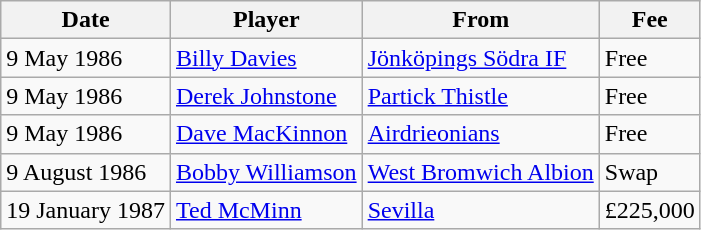<table class="wikitable sortable">
<tr>
<th>Date</th>
<th>Player</th>
<th>From</th>
<th>Fee</th>
</tr>
<tr>
<td>9 May 1986</td>
<td> <a href='#'>Billy Davies</a></td>
<td> <a href='#'>Jönköpings Södra IF</a></td>
<td>Free</td>
</tr>
<tr>
<td>9 May 1986</td>
<td> <a href='#'>Derek Johnstone</a></td>
<td> <a href='#'>Partick Thistle</a></td>
<td>Free</td>
</tr>
<tr>
<td>9 May 1986</td>
<td> <a href='#'>Dave MacKinnon</a></td>
<td> <a href='#'>Airdrieonians</a></td>
<td>Free</td>
</tr>
<tr>
<td>9 August 1986</td>
<td> <a href='#'>Bobby Williamson</a></td>
<td> <a href='#'>West Bromwich Albion</a></td>
<td>Swap</td>
</tr>
<tr>
<td>19 January 1987</td>
<td> <a href='#'>Ted McMinn</a></td>
<td> <a href='#'>Sevilla</a></td>
<td>£225,000</td>
</tr>
</table>
